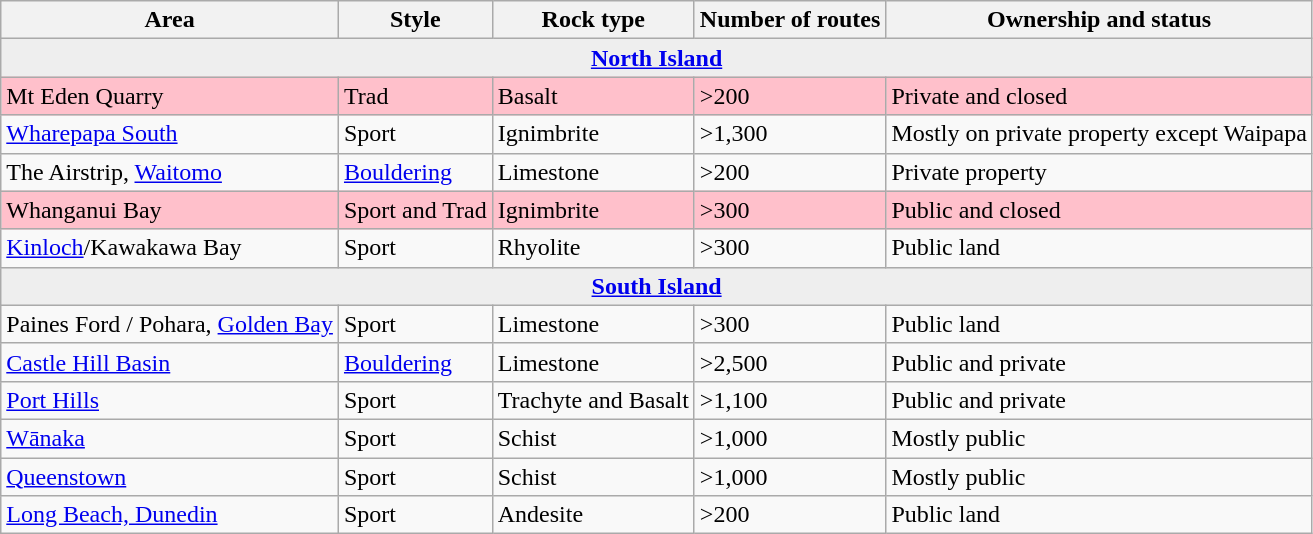<table class="wikitable">
<tr>
<th>Area</th>
<th>Style</th>
<th>Rock type</th>
<th>Number of routes</th>
<th>Ownership and status</th>
</tr>
<tr>
<td colspan="5" style="font-weight: bold; background-color:#eeeeee; text-align:center;"><a href='#'>North Island</a></td>
</tr>
<tr style="background: pink;">
<td>Mt Eden Quarry</td>
<td>Trad</td>
<td>Basalt</td>
<td>>200</td>
<td>Private and closed</td>
</tr>
<tr>
<td><a href='#'>Wharepapa South</a></td>
<td>Sport</td>
<td>Ignimbrite</td>
<td>>1,300</td>
<td>Mostly on private property except Waipapa</td>
</tr>
<tr>
<td>The Airstrip, <a href='#'>Waitomo</a></td>
<td><a href='#'>Bouldering</a></td>
<td>Limestone</td>
<td>>200</td>
<td>Private property</td>
</tr>
<tr style="background: pink;">
<td>Whanganui Bay</td>
<td>Sport and Trad</td>
<td>Ignimbrite</td>
<td>>300</td>
<td>Public and closed</td>
</tr>
<tr>
<td><a href='#'>Kinloch</a>/Kawakawa Bay</td>
<td>Sport</td>
<td>Rhyolite</td>
<td>>300</td>
<td>Public land</td>
</tr>
<tr>
<td colspan="5" style="font-weight: bold; background-color:#eeeeee; text-align:center;"><a href='#'>South Island</a></td>
</tr>
<tr>
<td>Paines Ford / Pohara, <a href='#'>Golden Bay</a></td>
<td>Sport</td>
<td>Limestone</td>
<td>>300</td>
<td>Public land</td>
</tr>
<tr>
<td><a href='#'>Castle Hill Basin</a></td>
<td><a href='#'>Bouldering</a></td>
<td>Limestone</td>
<td>>2,500</td>
<td>Public and private</td>
</tr>
<tr>
<td><a href='#'>Port Hills</a></td>
<td>Sport</td>
<td>Trachyte and Basalt</td>
<td>>1,100</td>
<td>Public and private</td>
</tr>
<tr>
<td><a href='#'>Wānaka</a></td>
<td>Sport</td>
<td>Schist</td>
<td>>1,000</td>
<td>Mostly public</td>
</tr>
<tr>
<td><a href='#'>Queenstown</a></td>
<td>Sport</td>
<td>Schist</td>
<td>>1,000</td>
<td>Mostly public</td>
</tr>
<tr>
<td><a href='#'>Long Beach, Dunedin</a></td>
<td>Sport</td>
<td>Andesite</td>
<td>>200</td>
<td>Public land</td>
</tr>
</table>
